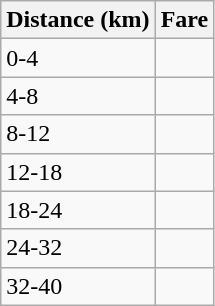<table class="wikitable">
<tr>
<th>Distance (km)</th>
<th>Fare</th>
</tr>
<tr>
<td>0-4</td>
<td></td>
</tr>
<tr>
<td>4-8</td>
<td></td>
</tr>
<tr>
<td>8-12</td>
<td></td>
</tr>
<tr>
<td>12-18</td>
<td></td>
</tr>
<tr>
<td>18-24</td>
<td></td>
</tr>
<tr>
<td>24-32</td>
<td></td>
</tr>
<tr>
<td>32-40</td>
<td></td>
</tr>
</table>
